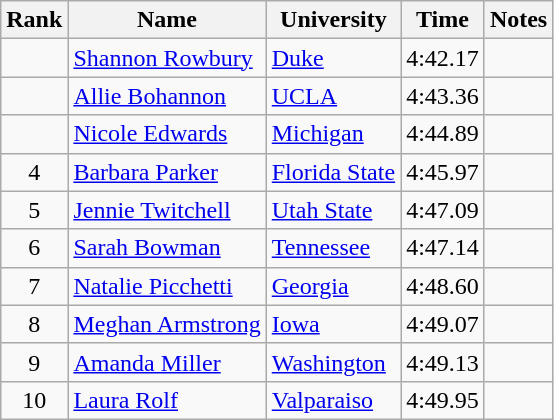<table class="wikitable sortable" style="text-align:center">
<tr>
<th>Rank</th>
<th>Name</th>
<th>University</th>
<th>Time</th>
<th>Notes</th>
</tr>
<tr>
<td></td>
<td align=left><a href='#'>Shannon Rowbury</a></td>
<td align=left><a href='#'>Duke</a></td>
<td>4:42.17</td>
<td></td>
</tr>
<tr>
<td></td>
<td align=left><a href='#'>Allie Bohannon</a></td>
<td align="left"><a href='#'>UCLA</a></td>
<td>4:43.36</td>
<td></td>
</tr>
<tr>
<td></td>
<td align=left><a href='#'>Nicole Edwards</a> </td>
<td align=left><a href='#'>Michigan</a></td>
<td>4:44.89</td>
<td></td>
</tr>
<tr>
<td>4</td>
<td align=left><a href='#'>Barbara Parker</a> </td>
<td align=left><a href='#'>Florida State</a></td>
<td>4:45.97</td>
<td></td>
</tr>
<tr>
<td>5</td>
<td align=left><a href='#'>Jennie Twitchell</a></td>
<td align="left"><a href='#'>Utah State</a></td>
<td>4:47.09</td>
<td></td>
</tr>
<tr>
<td>6</td>
<td align=left><a href='#'>Sarah Bowman</a></td>
<td align=left><a href='#'>Tennessee</a></td>
<td>4:47.14</td>
<td></td>
</tr>
<tr>
<td>7</td>
<td align=left><a href='#'>Natalie Picchetti</a></td>
<td align="left"><a href='#'>Georgia</a></td>
<td>4:48.60</td>
<td></td>
</tr>
<tr>
<td>8</td>
<td align=left><a href='#'>Meghan Armstrong</a></td>
<td align="left"><a href='#'>Iowa</a></td>
<td>4:49.07</td>
<td></td>
</tr>
<tr>
<td>9</td>
<td align=left><a href='#'>Amanda Miller</a></td>
<td align="left"><a href='#'>Washington</a></td>
<td>4:49.13</td>
<td></td>
</tr>
<tr>
<td>10</td>
<td align=left><a href='#'>Laura Rolf</a></td>
<td align="left"><a href='#'>Valparaiso</a></td>
<td>4:49.95</td>
<td></td>
</tr>
</table>
